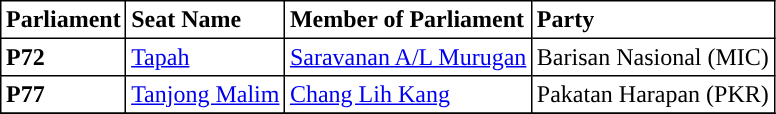<table class="toccolours sortable" border="1" cellpadding="3" style="border-collapse:collapse; text-align: left;">
<tr>
<th align="center">Parliament</th>
<th>Seat Name</th>
<th>Member of Parliament</th>
<th>Party</th>
</tr>
<tr>
<th align="left">P72</th>
<td><a href='#'>Tapah</a></td>
<td><a href='#'>Saravanan A/L Murugan</a></td>
<td>Barisan Nasional (MIC)</td>
</tr>
<tr>
<th align="left">P77</th>
<td><a href='#'>Tanjong Malim</a></td>
<td><a href='#'>Chang Lih Kang</a></td>
<td>Pakatan Harapan (PKR)</td>
</tr>
<tr>
</tr>
</table>
